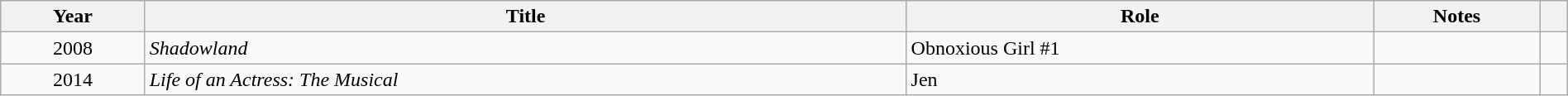<table class="wikitable sortable" style="width:100%;">
<tr>
<th>Year</th>
<th>Title</th>
<th>Role</th>
<th>Notes</th>
<th></th>
</tr>
<tr>
<td align="center">2008</td>
<td><em>Shadowland</em></td>
<td>Obnoxious Girl #1</td>
<td></td>
<td></td>
</tr>
<tr>
<td align="center">2014</td>
<td><em>Life of an Actress: The Musical</em></td>
<td>Jen</td>
<td></td>
<td></td>
</tr>
</table>
